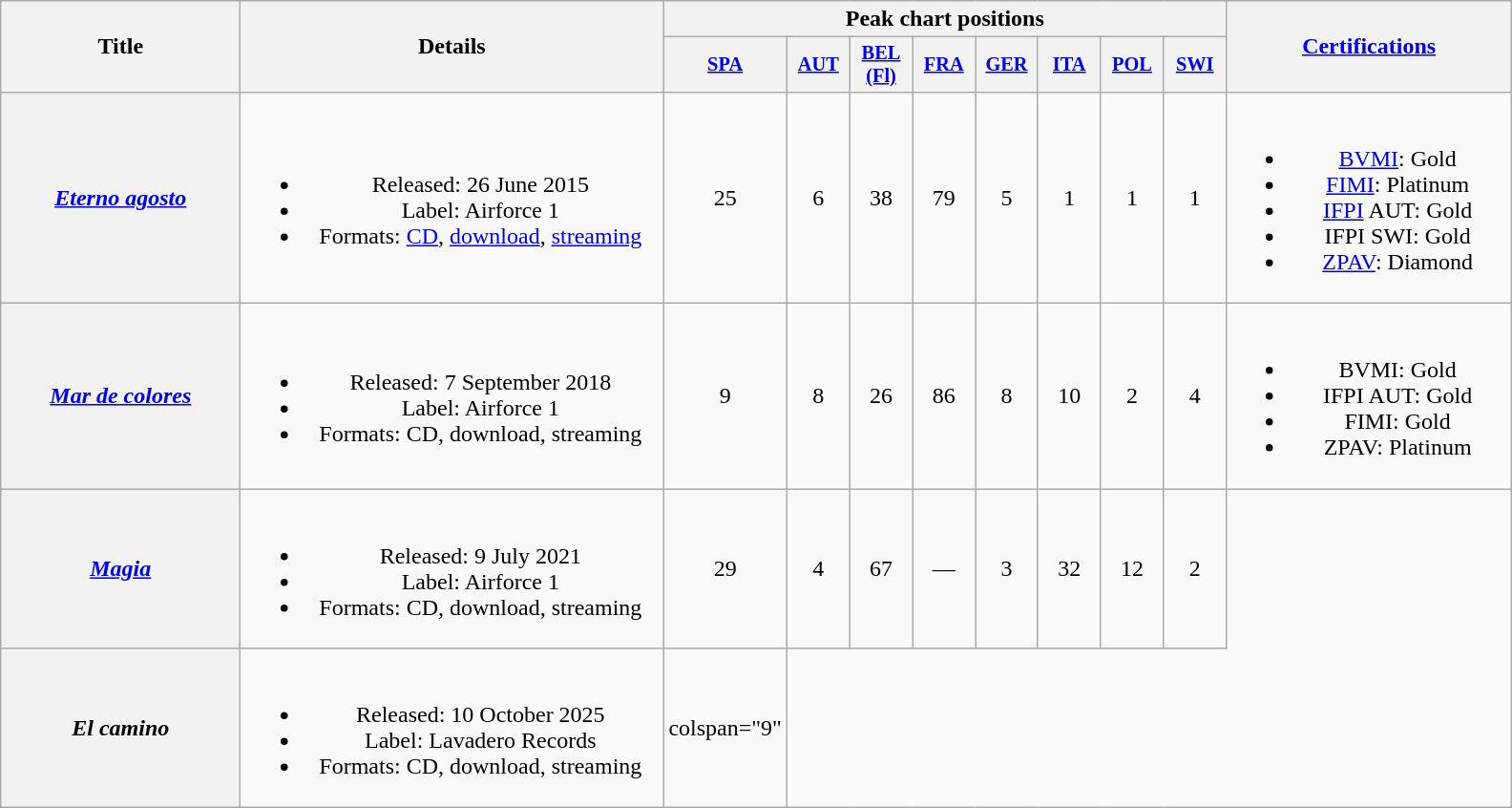<table class="wikitable plainrowheaders" style="text-align:center;" border="1">
<tr>
<th scope="col" rowspan="2" style="width:10em;">Title</th>
<th scope="col" rowspan="2" style="width:18em;">Details</th>
<th scope="col" colspan="8">Peak chart positions</th>
<th scope="col" rowspan="2" style="width:12em;"><a href='#'>Certifications</a></th>
</tr>
<tr>
<th scope="col" style="width:2.75em;font-size:85%;"><a href='#'>SPA</a><br></th>
<th scope="col" style="width:2.75em;font-size:85%;"><a href='#'>AUT</a><br></th>
<th scope="col" style="width:2.75em;font-size:85%;"><a href='#'>BEL<br>(Fl)</a><br></th>
<th scope="col" style="width:2.75em;font-size:85%;"><a href='#'>FRA</a><br></th>
<th scope="col" style="width:2.75em;font-size:85%;"><a href='#'>GER</a><br></th>
<th scope="col" style="width:2.75em;font-size:85%;"><a href='#'>ITA</a><br></th>
<th scope="col" style="width:2.75em;font-size:85%;"><a href='#'>POL</a><br></th>
<th scope="col" style="width:2.75em;font-size:85%;"><a href='#'>SWI</a><br></th>
</tr>
<tr>
<th scope="row"><em><a href='#'>Eterno agosto</a></em></th>
<td><br><ul><li>Released: 26 June 2015</li><li>Label: Airforce 1</li><li>Formats: <a href='#'>CD</a>, <a href='#'>download</a>, <a href='#'>streaming</a></li></ul></td>
<td>25</td>
<td>6</td>
<td>38</td>
<td>79</td>
<td>5</td>
<td>1</td>
<td>1</td>
<td>1</td>
<td><br><ul><li><a href='#'>BVMI</a>: Gold</li><li><a href='#'>FIMI</a>: Platinum</li><li><a href='#'>IFPI</a> AUT: Gold</li><li>IFPI SWI: Gold</li><li><a href='#'>ZPAV</a>: Diamond</li></ul></td>
</tr>
<tr>
<th scope="row"><em><a href='#'>Mar de colores</a></em></th>
<td><br><ul><li>Released: 7 September 2018</li><li>Label: Airforce 1</li><li>Formats: CD, download, streaming</li></ul></td>
<td>9</td>
<td>8</td>
<td>26</td>
<td>86</td>
<td>8</td>
<td>10</td>
<td>2</td>
<td>4</td>
<td><br><ul><li>BVMI: Gold</li><li>IFPI AUT: Gold</li><li>FIMI: Gold</li><li>ZPAV: Platinum</li></ul></td>
</tr>
<tr>
<th scope="row"><em><a href='#'>Magia</a></em></th>
<td><br><ul><li>Released: 9 July 2021</li><li>Label: Airforce 1</li><li>Formats: CD, download, streaming</li></ul></td>
<td>29</td>
<td>4</td>
<td>67</td>
<td>—</td>
<td>3</td>
<td>32</td>
<td>12</td>
<td>2</td>
</tr>
<tr>
<th scope="row"><em>El camino</em></th>
<td><br><ul><li>Released: 10 October 2025</li><li>Label: Lavadero Records</li><li>Formats: CD, download, streaming</li></ul></td>
<td>colspan="9" </td>
</tr>
</table>
